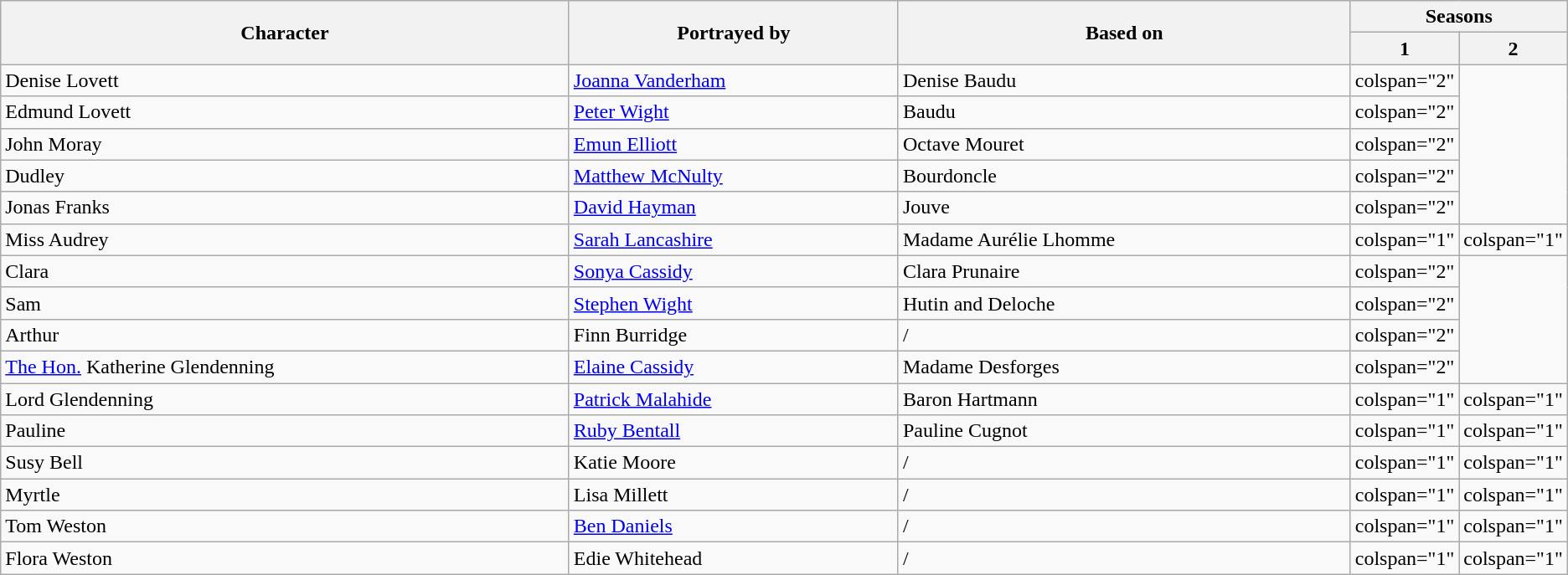<table class="wikitable">
<tr>
<th rowspan="2">Character</th>
<th rowspan="2">Portrayed by</th>
<th rowspan="2">Based on</th>
<th colspan="2">Seasons</th>
</tr>
<tr>
<th width="5%">1</th>
<th width="5%">2</th>
</tr>
<tr>
<td>Denise Lovett</td>
<td><a href='#'>Joanna Vanderham</a></td>
<td>Denise Baudu</td>
<td>colspan="2" </td>
</tr>
<tr>
<td>Edmund Lovett</td>
<td><a href='#'>Peter Wight</a></td>
<td>Baudu</td>
<td>colspan="2" </td>
</tr>
<tr>
<td>John Moray</td>
<td><a href='#'>Emun Elliott</a></td>
<td>Octave Mouret</td>
<td>colspan="2" </td>
</tr>
<tr>
<td>Dudley</td>
<td><a href='#'>Matthew McNulty</a></td>
<td>Bourdoncle</td>
<td>colspan="2" </td>
</tr>
<tr>
<td>Jonas Franks</td>
<td><a href='#'>David Hayman</a></td>
<td>Jouve</td>
<td>colspan="2" </td>
</tr>
<tr>
<td>Miss Audrey</td>
<td><a href='#'>Sarah Lancashire</a></td>
<td>Madame Aurélie Lhomme</td>
<td>colspan="1" </td>
<td>colspan="1" </td>
</tr>
<tr>
<td>Clara</td>
<td><a href='#'>Sonya Cassidy</a></td>
<td>Clara Prunaire</td>
<td>colspan="2" </td>
</tr>
<tr>
<td>Sam</td>
<td><a href='#'>Stephen Wight</a></td>
<td>Hutin and Deloche</td>
<td>colspan="2" </td>
</tr>
<tr>
<td>Arthur</td>
<td>Finn Burridge</td>
<td>/</td>
<td>colspan="2" </td>
</tr>
<tr>
<td><a href='#'>The Hon.</a> Katherine Glendenning</td>
<td><a href='#'>Elaine Cassidy</a></td>
<td>Madame Desforges</td>
<td>colspan="2" </td>
</tr>
<tr>
<td>Lord Glendenning</td>
<td><a href='#'>Patrick Malahide</a></td>
<td>Baron Hartmann</td>
<td>colspan="1" </td>
<td>colspan="1" </td>
</tr>
<tr>
<td>Pauline</td>
<td><a href='#'>Ruby Bentall</a></td>
<td>Pauline Cugnot</td>
<td>colspan="1" </td>
<td>colspan="1" </td>
</tr>
<tr>
<td>Susy Bell</td>
<td>Katie Moore</td>
<td>/</td>
<td>colspan="1" </td>
<td>colspan="1" </td>
</tr>
<tr>
<td>Myrtle</td>
<td>Lisa Millett</td>
<td>/</td>
<td>colspan="1" </td>
<td>colspan="1" </td>
</tr>
<tr>
<td>Tom Weston</td>
<td><a href='#'>Ben Daniels</a></td>
<td>/</td>
<td>colspan="1" </td>
<td>colspan="1" </td>
</tr>
<tr>
<td>Flora Weston</td>
<td>Edie Whitehead</td>
<td>/</td>
<td>colspan="1" </td>
<td>colspan="1" </td>
</tr>
</table>
